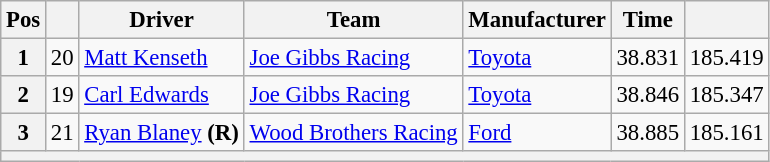<table class="wikitable" style="font-size:95%">
<tr>
<th>Pos</th>
<th></th>
<th>Driver</th>
<th>Team</th>
<th>Manufacturer</th>
<th>Time</th>
<th></th>
</tr>
<tr>
<th>1</th>
<td>20</td>
<td><a href='#'>Matt Kenseth</a></td>
<td><a href='#'>Joe Gibbs Racing</a></td>
<td><a href='#'>Toyota</a></td>
<td>38.831</td>
<td>185.419</td>
</tr>
<tr>
<th>2</th>
<td>19</td>
<td><a href='#'>Carl Edwards</a></td>
<td><a href='#'>Joe Gibbs Racing</a></td>
<td><a href='#'>Toyota</a></td>
<td>38.846</td>
<td>185.347</td>
</tr>
<tr>
<th>3</th>
<td>21</td>
<td><a href='#'>Ryan Blaney</a> <strong>(R)</strong></td>
<td><a href='#'>Wood Brothers Racing</a></td>
<td><a href='#'>Ford</a></td>
<td>38.885</td>
<td>185.161</td>
</tr>
<tr>
<th colspan="7"></th>
</tr>
</table>
